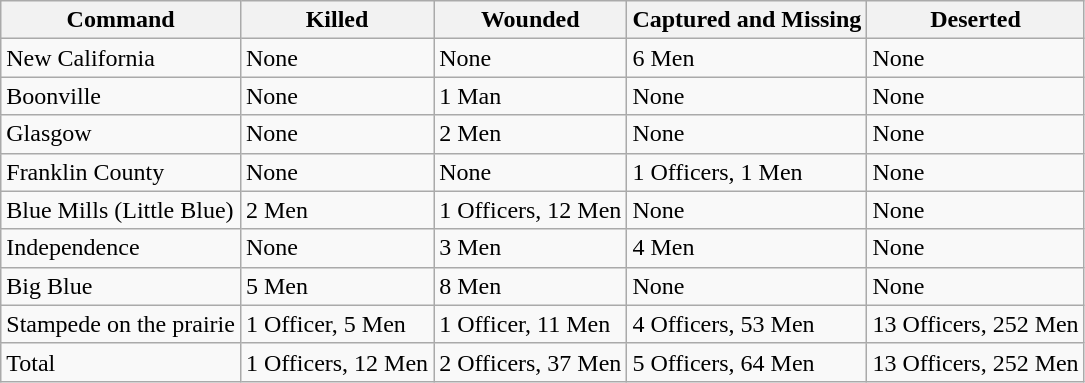<table class="wikitable">
<tr>
<th>Command</th>
<th>Killed</th>
<th>Wounded</th>
<th>Captured and Missing</th>
<th>Deserted</th>
</tr>
<tr>
<td>New California</td>
<td>None</td>
<td>None</td>
<td>6 Men</td>
<td>None</td>
</tr>
<tr>
<td>Boonville</td>
<td>None</td>
<td>1 Man</td>
<td>None</td>
<td>None</td>
</tr>
<tr>
<td>Glasgow</td>
<td>None</td>
<td>2 Men</td>
<td>None</td>
<td>None</td>
</tr>
<tr>
<td>Franklin County</td>
<td>None</td>
<td>None</td>
<td>1 Officers, 1 Men</td>
<td>None</td>
</tr>
<tr>
<td>Blue Mills (Little Blue)</td>
<td>2 Men</td>
<td>1 Officers, 12 Men</td>
<td>None</td>
<td>None</td>
</tr>
<tr>
<td>Independence</td>
<td>None</td>
<td>3 Men</td>
<td>4 Men</td>
<td>None</td>
</tr>
<tr>
<td>Big Blue</td>
<td>5 Men</td>
<td>8 Men</td>
<td>None</td>
<td>None</td>
</tr>
<tr>
<td>Stampede on the prairie</td>
<td>1 Officer, 5 Men</td>
<td>1 Officer, 11 Men</td>
<td>4 Officers, 53 Men</td>
<td>13 Officers, 252 Men</td>
</tr>
<tr>
<td>Total</td>
<td>1 Officers, 12 Men</td>
<td>2 Officers, 37 Men</td>
<td>5 Officers, 64 Men</td>
<td>13 Officers, 252 Men</td>
</tr>
</table>
